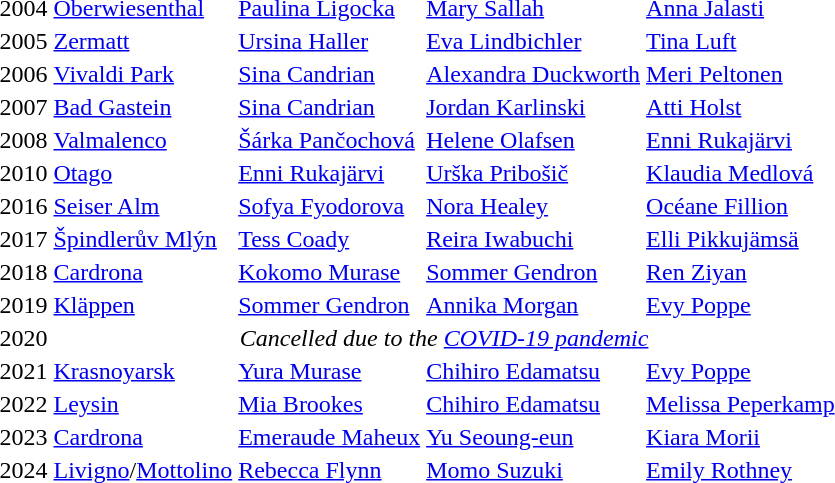<table>
<tr>
<td>2004</td>
<td> <a href='#'>Oberwiesenthal</a></td>
<td> <a href='#'>Paulina Ligocka</a></td>
<td> <a href='#'>Mary Sallah</a></td>
<td> <a href='#'>Anna Jalasti</a></td>
</tr>
<tr>
<td>2005</td>
<td> <a href='#'>Zermatt</a></td>
<td> <a href='#'>Ursina Haller</a></td>
<td> <a href='#'>Eva Lindbichler</a></td>
<td> <a href='#'>Tina Luft</a></td>
</tr>
<tr>
<td>2006</td>
<td> <a href='#'>Vivaldi Park</a></td>
<td> <a href='#'>Sina Candrian</a></td>
<td> <a href='#'>Alexandra Duckworth</a></td>
<td> <a href='#'>Meri Peltonen</a></td>
</tr>
<tr>
<td>2007</td>
<td> <a href='#'>Bad Gastein</a></td>
<td> <a href='#'>Sina Candrian</a></td>
<td> <a href='#'>Jordan Karlinski</a></td>
<td> <a href='#'>Atti Holst</a></td>
</tr>
<tr>
<td>2008</td>
<td> <a href='#'>Valmalenco</a></td>
<td> <a href='#'>Šárka Pančochová</a></td>
<td> <a href='#'>Helene Olafsen</a></td>
<td> <a href='#'>Enni Rukajärvi</a></td>
</tr>
<tr>
<td>2010</td>
<td> <a href='#'>Otago</a></td>
<td> <a href='#'>Enni Rukajärvi</a></td>
<td> <a href='#'>Urška Pribošič</a></td>
<td> <a href='#'>Klaudia Medlová</a></td>
</tr>
<tr>
<td>2016</td>
<td> <a href='#'>Seiser Alm</a></td>
<td> <a href='#'>Sofya Fyodorova</a></td>
<td> <a href='#'>Nora Healey</a></td>
<td> <a href='#'>Océane Fillion</a></td>
</tr>
<tr>
<td>2017</td>
<td> <a href='#'>Špindlerův Mlýn</a></td>
<td> <a href='#'>Tess Coady</a></td>
<td> <a href='#'>Reira Iwabuchi</a></td>
<td> <a href='#'>Elli Pikkujämsä</a></td>
</tr>
<tr>
<td>2018</td>
<td> <a href='#'>Cardrona</a></td>
<td> <a href='#'>Kokomo Murase</a></td>
<td> <a href='#'>Sommer Gendron</a></td>
<td> <a href='#'>Ren Ziyan</a></td>
</tr>
<tr>
<td>2019</td>
<td> <a href='#'>Kläppen</a></td>
<td> <a href='#'>Sommer Gendron</a></td>
<td> <a href='#'>Annika Morgan</a></td>
<td> <a href='#'>Evy Poppe</a></td>
</tr>
<tr>
<td>2020</td>
<td colspan=4 align=center><em>Cancelled due to the <a href='#'>COVID-19 pandemic</a></em></td>
</tr>
<tr>
<td>2021</td>
<td> <a href='#'>Krasnoyarsk</a></td>
<td> <a href='#'>Yura Murase</a></td>
<td> <a href='#'>Chihiro Edamatsu</a></td>
<td> <a href='#'>Evy Poppe</a></td>
</tr>
<tr>
<td>2022</td>
<td> <a href='#'>Leysin</a></td>
<td> <a href='#'>Mia Brookes</a></td>
<td> <a href='#'>Chihiro Edamatsu</a></td>
<td> <a href='#'>Melissa Peperkamp</a></td>
</tr>
<tr>
<td>2023</td>
<td> <a href='#'>Cardrona</a></td>
<td> <a href='#'>Emeraude Maheux</a></td>
<td> <a href='#'>Yu Seoung-eun</a></td>
<td> <a href='#'>Kiara Morii</a></td>
</tr>
<tr>
<td>2024</td>
<td> <a href='#'>Livigno</a>/<a href='#'>Mottolino</a></td>
<td> <a href='#'>Rebecca Flynn</a></td>
<td> <a href='#'>Momo Suzuki</a></td>
<td> <a href='#'>Emily Rothney</a></td>
</tr>
</table>
